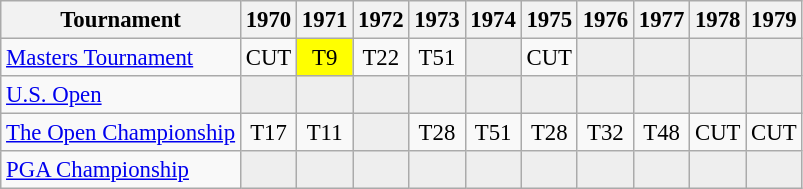<table class="wikitable" style="font-size:95%;text-align:center;">
<tr>
<th>Tournament</th>
<th>1970</th>
<th>1971</th>
<th>1972</th>
<th>1973</th>
<th>1974</th>
<th>1975</th>
<th>1976</th>
<th>1977</th>
<th>1978</th>
<th>1979</th>
</tr>
<tr>
<td align=left><a href='#'>Masters Tournament</a></td>
<td>CUT</td>
<td style="background:yellow;">T9</td>
<td>T22</td>
<td>T51</td>
<td style="background:#eeeeee;"></td>
<td>CUT</td>
<td style="background:#eeeeee;"></td>
<td style="background:#eeeeee;"></td>
<td style="background:#eeeeee;"></td>
<td style="background:#eeeeee;"></td>
</tr>
<tr>
<td align=left><a href='#'>U.S. Open</a></td>
<td style="background:#eeeeee;"></td>
<td style="background:#eeeeee;"></td>
<td style="background:#eeeeee;"></td>
<td style="background:#eeeeee;"></td>
<td style="background:#eeeeee;"></td>
<td style="background:#eeeeee;"></td>
<td style="background:#eeeeee;"></td>
<td style="background:#eeeeee;"></td>
<td style="background:#eeeeee;"></td>
<td style="background:#eeeeee;"></td>
</tr>
<tr>
<td align=left><a href='#'>The Open Championship</a></td>
<td>T17</td>
<td>T11</td>
<td style="background:#eeeeee;"></td>
<td>T28</td>
<td>T51</td>
<td>T28</td>
<td>T32</td>
<td>T48</td>
<td>CUT</td>
<td>CUT</td>
</tr>
<tr>
<td align=left><a href='#'>PGA Championship</a></td>
<td style="background:#eeeeee;"></td>
<td style="background:#eeeeee;"></td>
<td style="background:#eeeeee;"></td>
<td style="background:#eeeeee;"></td>
<td style="background:#eeeeee;"></td>
<td style="background:#eeeeee;"></td>
<td style="background:#eeeeee;"></td>
<td style="background:#eeeeee;"></td>
<td style="background:#eeeeee;"></td>
<td style="background:#eeeeee;"></td>
</tr>
</table>
